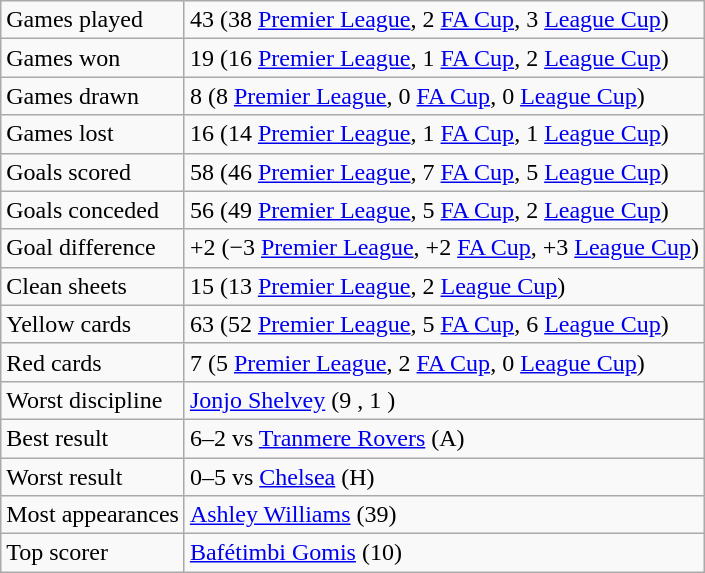<table class="wikitable">
<tr>
<td>Games played</td>
<td>43 (38 <a href='#'>Premier League</a>, 2 <a href='#'>FA Cup</a>, 3 <a href='#'>League Cup</a>)</td>
</tr>
<tr>
<td>Games won</td>
<td>19 (16 <a href='#'>Premier League</a>, 1 <a href='#'>FA Cup</a>, 2 <a href='#'>League Cup</a>)</td>
</tr>
<tr>
<td>Games drawn</td>
<td>8 (8 <a href='#'>Premier League</a>,  0 <a href='#'>FA Cup</a>, 0 <a href='#'>League Cup</a>)</td>
</tr>
<tr>
<td>Games lost</td>
<td>16 (14 <a href='#'>Premier League</a>, 1 <a href='#'>FA Cup</a>, 1 <a href='#'>League Cup</a>)</td>
</tr>
<tr>
<td>Goals scored</td>
<td>58 (46 <a href='#'>Premier League</a>, 7 <a href='#'>FA Cup</a>, 5 <a href='#'>League Cup</a>)</td>
</tr>
<tr>
<td>Goals conceded</td>
<td>56 (49 <a href='#'>Premier League</a>, 5 <a href='#'>FA Cup</a>, 2 <a href='#'>League Cup</a>)</td>
</tr>
<tr>
<td>Goal difference</td>
<td>+2 (−3 <a href='#'>Premier League</a>, +2 <a href='#'>FA Cup</a>, +3 <a href='#'>League Cup</a>)</td>
</tr>
<tr>
<td>Clean sheets</td>
<td>15 (13 <a href='#'>Premier League</a>, 2 <a href='#'>League Cup</a>)</td>
</tr>
<tr>
<td>Yellow cards</td>
<td>63 (52 <a href='#'>Premier League</a>, 5 <a href='#'>FA Cup</a>, 6 <a href='#'>League Cup</a>)</td>
</tr>
<tr>
<td>Red cards</td>
<td>7 (5 <a href='#'>Premier League</a>, 2 <a href='#'>FA Cup</a>, 0 <a href='#'>League Cup</a>)</td>
</tr>
<tr>
<td>Worst discipline</td>
<td><a href='#'>Jonjo Shelvey</a> (9 , 1 )</td>
</tr>
<tr>
<td>Best result</td>
<td>6–2 vs <a href='#'>Tranmere Rovers</a> (A)</td>
</tr>
<tr>
<td>Worst result</td>
<td>0–5 vs <a href='#'>Chelsea</a> (H)</td>
</tr>
<tr>
<td>Most appearances</td>
<td><a href='#'>Ashley Williams</a> (39)</td>
</tr>
<tr>
<td>Top scorer</td>
<td><a href='#'>Bafétimbi Gomis</a> (10)</td>
</tr>
</table>
